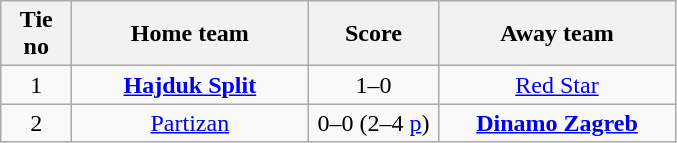<table class="wikitable" style="text-align: center">
<tr>
<th width=40>Tie no</th>
<th width=150>Home team</th>
<th width=80>Score</th>
<th width=150>Away team</th>
</tr>
<tr>
<td>1</td>
<td><strong><a href='#'>Hajduk Split</a></strong></td>
<td>1–0</td>
<td><a href='#'>Red Star</a></td>
</tr>
<tr>
<td>2</td>
<td><a href='#'>Partizan</a></td>
<td>0–0 (2–4 <a href='#'>p</a>)</td>
<td><strong><a href='#'>Dinamo Zagreb</a></strong></td>
</tr>
</table>
